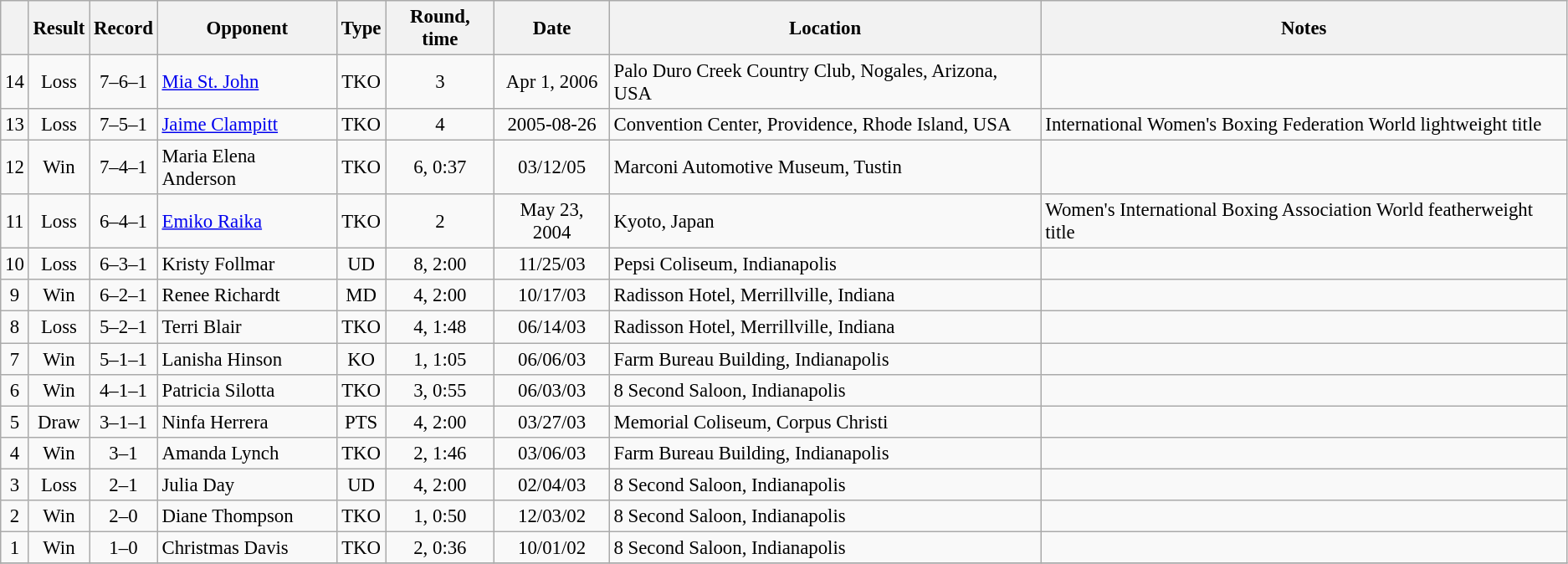<table class="wikitable" style="text-align:center; font-size:95%">
<tr>
<th></th>
<th>Result</th>
<th>Record</th>
<th>Opponent</th>
<th>Type</th>
<th>Round, time</th>
<th>Date</th>
<th>Location</th>
<th>Notes</th>
</tr>
<tr>
<td>14</td>
<td>Loss</td>
<td>7–6–1</td>
<td style="text-align:left;"><a href='#'>Mia St. John</a></td>
<td>TKO</td>
<td>3</td>
<td>Apr 1, 2006</td>
<td style="text-align:left;">Palo Duro Creek Country Club, Nogales, Arizona, USA</td>
<td style="text-align:left;"></td>
</tr>
<tr>
<td>13</td>
<td>Loss</td>
<td>7–5–1</td>
<td style="text-align:left;"><a href='#'>Jaime Clampitt</a></td>
<td>TKO</td>
<td>4</td>
<td>2005-08-26</td>
<td style="text-align:left;">Convention Center, Providence, Rhode Island, USA</td>
<td style="text-align:left;">International Women's Boxing Federation World lightweight title</td>
</tr>
<tr>
<td>12</td>
<td>Win</td>
<td>7–4–1</td>
<td style="text-align:left;">Maria Elena Anderson</td>
<td>TKO</td>
<td>6, 0:37</td>
<td>03/12/05</td>
<td style="text-align:left;">Marconi Automotive Museum, Tustin</td>
<td style="text-align:left;"></td>
</tr>
<tr>
<td>11</td>
<td>Loss</td>
<td>6–4–1</td>
<td style="text-align:left;"><a href='#'>Emiko Raika</a></td>
<td>TKO</td>
<td>2</td>
<td>May 23, 2004</td>
<td style="text-align:left;">Kyoto, Japan</td>
<td style="text-align:left;">Women's International Boxing Association World featherweight title</td>
</tr>
<tr>
<td>10</td>
<td>Loss</td>
<td>6–3–1</td>
<td style="text-align:left;">Kristy Follmar</td>
<td>UD</td>
<td>8, 2:00</td>
<td>11/25/03</td>
<td style="text-align:left;">Pepsi Coliseum, Indianapolis</td>
<td style="text-align:left;"></td>
</tr>
<tr>
<td>9</td>
<td>Win</td>
<td>6–2–1</td>
<td style="text-align:left;">Renee Richardt</td>
<td>MD</td>
<td>4, 2:00</td>
<td>10/17/03</td>
<td style="text-align:left;">Radisson Hotel, Merrillville, Indiana</td>
<td style="text-align:left;"></td>
</tr>
<tr>
<td>8</td>
<td>Loss</td>
<td>5–2–1</td>
<td style="text-align:left;">Terri Blair</td>
<td>TKO</td>
<td>4, 1:48</td>
<td>06/14/03</td>
<td style="text-align:left;">Radisson Hotel, Merrillville, Indiana</td>
<td style="text-align:left;"></td>
</tr>
<tr>
<td>7</td>
<td>Win</td>
<td>5–1–1</td>
<td style="text-align:left;">Lanisha Hinson</td>
<td>KO</td>
<td>1, 1:05</td>
<td>06/06/03</td>
<td style="text-align:left;">Farm Bureau Building, Indianapolis</td>
<td style="text-align:left;"></td>
</tr>
<tr>
<td>6</td>
<td>Win</td>
<td>4–1–1</td>
<td style="text-align:left;">Patricia Silotta</td>
<td>TKO</td>
<td>3, 0:55</td>
<td>06/03/03</td>
<td style="text-align:left;">8 Second Saloon, Indianapolis</td>
<td style="text-align:left;"></td>
</tr>
<tr>
<td>5</td>
<td>Draw</td>
<td>3–1–1</td>
<td style="text-align:left;">Ninfa Herrera</td>
<td>PTS</td>
<td>4, 2:00</td>
<td>03/27/03</td>
<td style="text-align:left;">Memorial Coliseum, Corpus Christi</td>
<td style="text-align:left;"></td>
</tr>
<tr>
<td>4</td>
<td>Win</td>
<td>3–1</td>
<td style="text-align:left;">Amanda Lynch</td>
<td>TKO</td>
<td>2, 1:46</td>
<td>03/06/03</td>
<td style="text-align:left;">Farm Bureau Building, Indianapolis</td>
<td style="text-align:left;"></td>
</tr>
<tr>
<td>3</td>
<td>Loss</td>
<td>2–1</td>
<td style="text-align:left;">Julia Day</td>
<td>UD</td>
<td>4, 2:00</td>
<td>02/04/03</td>
<td style="text-align:left;">8 Second Saloon, Indianapolis</td>
<td style="text-align:left;"></td>
</tr>
<tr>
<td>2</td>
<td>Win</td>
<td>2–0</td>
<td style="text-align:left;">Diane Thompson</td>
<td>TKO</td>
<td>1, 0:50</td>
<td>12/03/02</td>
<td style="text-align:left;">8 Second Saloon, Indianapolis</td>
<td style="text-align:left;"></td>
</tr>
<tr>
<td>1</td>
<td>Win</td>
<td>1–0</td>
<td style="text-align:left;">Christmas Davis</td>
<td>TKO</td>
<td>2, 0:36</td>
<td>10/01/02</td>
<td style="text-align:left;">8 Second Saloon, Indianapolis</td>
<td style="text-align:left;"></td>
</tr>
<tr>
</tr>
</table>
